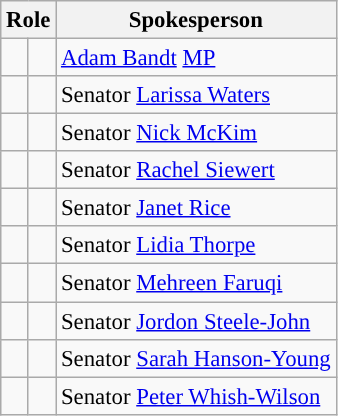<table class="wikitable" style="text-align:left; font-size:95%">
<tr>
<th colspan=2>Role</th>
<th>Spokesperson</th>
</tr>
<tr>
<td style="background-color: "></td>
<td></td>
<td><a href='#'>Adam Bandt</a> <a href='#'>MP</a></td>
</tr>
<tr>
<td style="background-color: "></td>
<td></td>
<td>Senator <a href='#'>Larissa Waters</a></td>
</tr>
<tr>
<td style="background-color: "></td>
<td></td>
<td>Senator <a href='#'>Nick McKim</a></td>
</tr>
<tr>
<td style="background-color: "></td>
<td></td>
<td>Senator <a href='#'>Rachel Siewert</a></td>
</tr>
<tr>
<td style="background-color: "></td>
<td></td>
<td>Senator <a href='#'>Janet Rice</a></td>
</tr>
<tr>
<td style="background-color: "></td>
<td></td>
<td>Senator <a href='#'>Lidia Thorpe</a></td>
</tr>
<tr>
<td style="background-color: "></td>
<td></td>
<td>Senator <a href='#'>Mehreen Faruqi</a></td>
</tr>
<tr>
<td style="background-color: "></td>
<td></td>
<td>Senator <a href='#'>Jordon Steele-John</a></td>
</tr>
<tr>
<td style="background-color: "></td>
<td></td>
<td>Senator <a href='#'>Sarah Hanson-Young</a></td>
</tr>
<tr>
<td style="background-color: "></td>
<td></td>
<td>Senator <a href='#'>Peter Whish-Wilson</a></td>
</tr>
</table>
